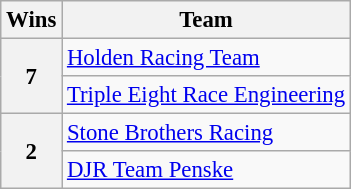<table class="wikitable" style="font-size: 95%;">
<tr>
<th>Wins</th>
<th>Team</th>
</tr>
<tr>
<th rowspan="2">7</th>
<td><a href='#'>Holden Racing Team</a></td>
</tr>
<tr>
<td><a href='#'>Triple Eight Race Engineering</a></td>
</tr>
<tr>
<th rowspan="2">2</th>
<td><a href='#'>Stone Brothers Racing</a></td>
</tr>
<tr>
<td><a href='#'>DJR Team Penske</a></td>
</tr>
</table>
